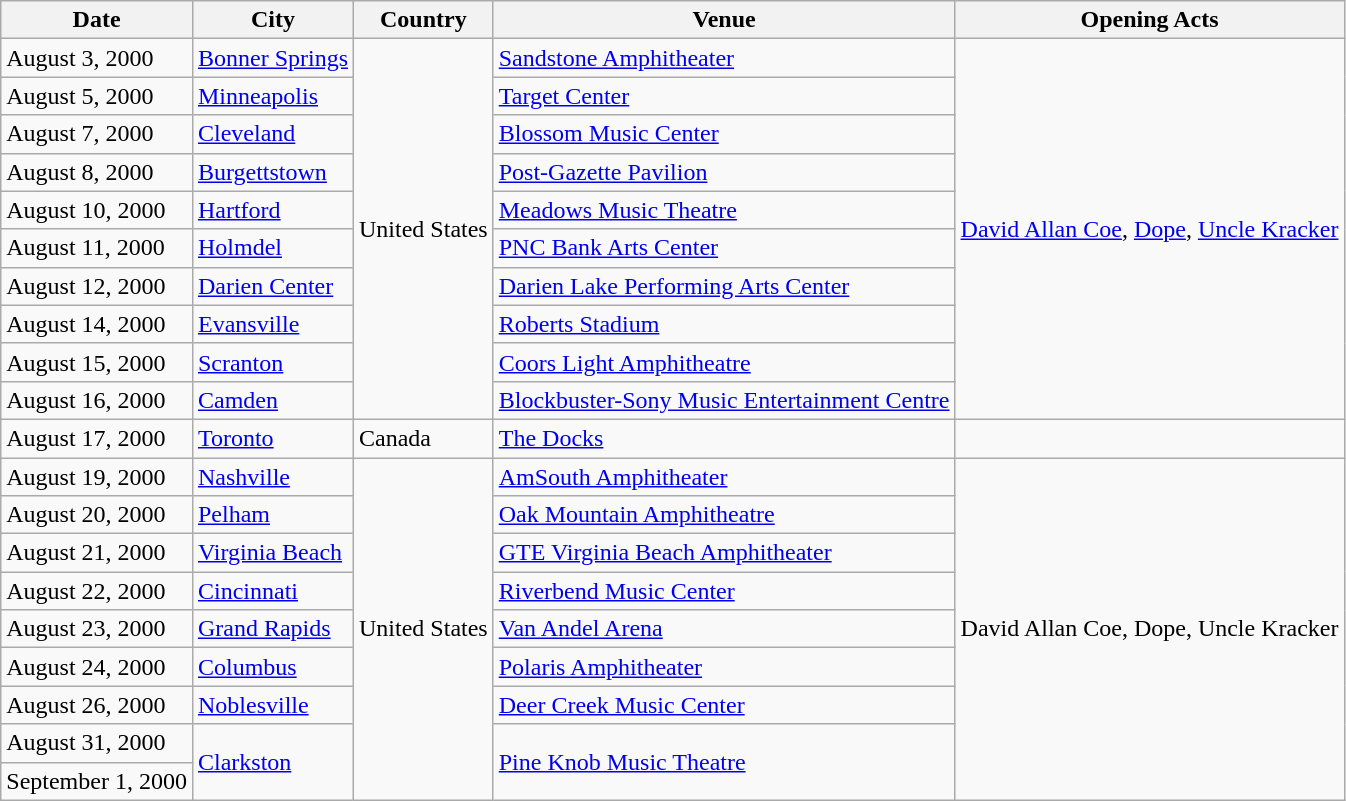<table class="wikitable">
<tr>
<th>Date</th>
<th>City</th>
<th>Country</th>
<th>Venue</th>
<th>Opening Acts</th>
</tr>
<tr>
<td>August 3, 2000</td>
<td><a href='#'>Bonner Springs</a></td>
<td rowspan="10">United States</td>
<td><a href='#'>Sandstone Amphitheater</a></td>
<td rowspan="10"><a href='#'>David Allan Coe</a>, <a href='#'>Dope</a>, <a href='#'>Uncle Kracker</a></td>
</tr>
<tr>
<td>August 5, 2000</td>
<td><a href='#'>Minneapolis</a></td>
<td><a href='#'>Target Center</a></td>
</tr>
<tr>
<td>August 7, 2000</td>
<td><a href='#'>Cleveland</a></td>
<td><a href='#'>Blossom Music Center</a></td>
</tr>
<tr>
<td>August 8, 2000</td>
<td><a href='#'>Burgettstown</a></td>
<td><a href='#'>Post-Gazette Pavilion</a></td>
</tr>
<tr>
<td>August 10, 2000</td>
<td><a href='#'>Hartford</a></td>
<td><a href='#'>Meadows Music Theatre</a></td>
</tr>
<tr>
<td>August 11, 2000</td>
<td><a href='#'>Holmdel</a></td>
<td><a href='#'>PNC Bank Arts Center</a></td>
</tr>
<tr>
<td>August 12, 2000</td>
<td><a href='#'>Darien Center</a></td>
<td><a href='#'>Darien Lake Performing Arts Center</a></td>
</tr>
<tr>
<td>August 14, 2000</td>
<td><a href='#'>Evansville</a></td>
<td><a href='#'>Roberts Stadium</a></td>
</tr>
<tr>
<td>August 15, 2000</td>
<td><a href='#'>Scranton</a></td>
<td><a href='#'>Coors Light Amphitheatre</a></td>
</tr>
<tr>
<td>August 16, 2000</td>
<td><a href='#'>Camden</a></td>
<td><a href='#'>Blockbuster-Sony Music Entertainment Centre</a></td>
</tr>
<tr>
<td>August 17, 2000</td>
<td><a href='#'>Toronto</a></td>
<td>Canada</td>
<td><a href='#'>The Docks</a></td>
<td></td>
</tr>
<tr>
<td>August 19, 2000</td>
<td><a href='#'>Nashville</a></td>
<td rowspan="9">United States</td>
<td><a href='#'>AmSouth Amphitheater</a></td>
<td rowspan="9">David Allan Coe, Dope, Uncle Kracker</td>
</tr>
<tr>
<td>August 20, 2000</td>
<td><a href='#'>Pelham</a></td>
<td><a href='#'>Oak Mountain Amphitheatre</a></td>
</tr>
<tr>
<td>August 21, 2000</td>
<td><a href='#'>Virginia Beach</a></td>
<td><a href='#'>GTE Virginia Beach Amphitheater</a></td>
</tr>
<tr>
<td>August 22, 2000</td>
<td><a href='#'>Cincinnati</a></td>
<td><a href='#'>Riverbend Music Center</a></td>
</tr>
<tr>
<td>August 23, 2000</td>
<td><a href='#'>Grand Rapids</a></td>
<td><a href='#'>Van Andel Arena</a></td>
</tr>
<tr>
<td>August 24, 2000</td>
<td><a href='#'>Columbus</a></td>
<td><a href='#'>Polaris Amphitheater</a></td>
</tr>
<tr>
<td>August 26, 2000</td>
<td><a href='#'>Noblesville</a></td>
<td><a href='#'>Deer Creek Music Center</a></td>
</tr>
<tr>
<td>August 31, 2000</td>
<td rowspan="2"><a href='#'>Clarkston</a></td>
<td rowspan="2"><a href='#'>Pine Knob Music Theatre</a></td>
</tr>
<tr>
<td>September 1, 2000</td>
</tr>
</table>
